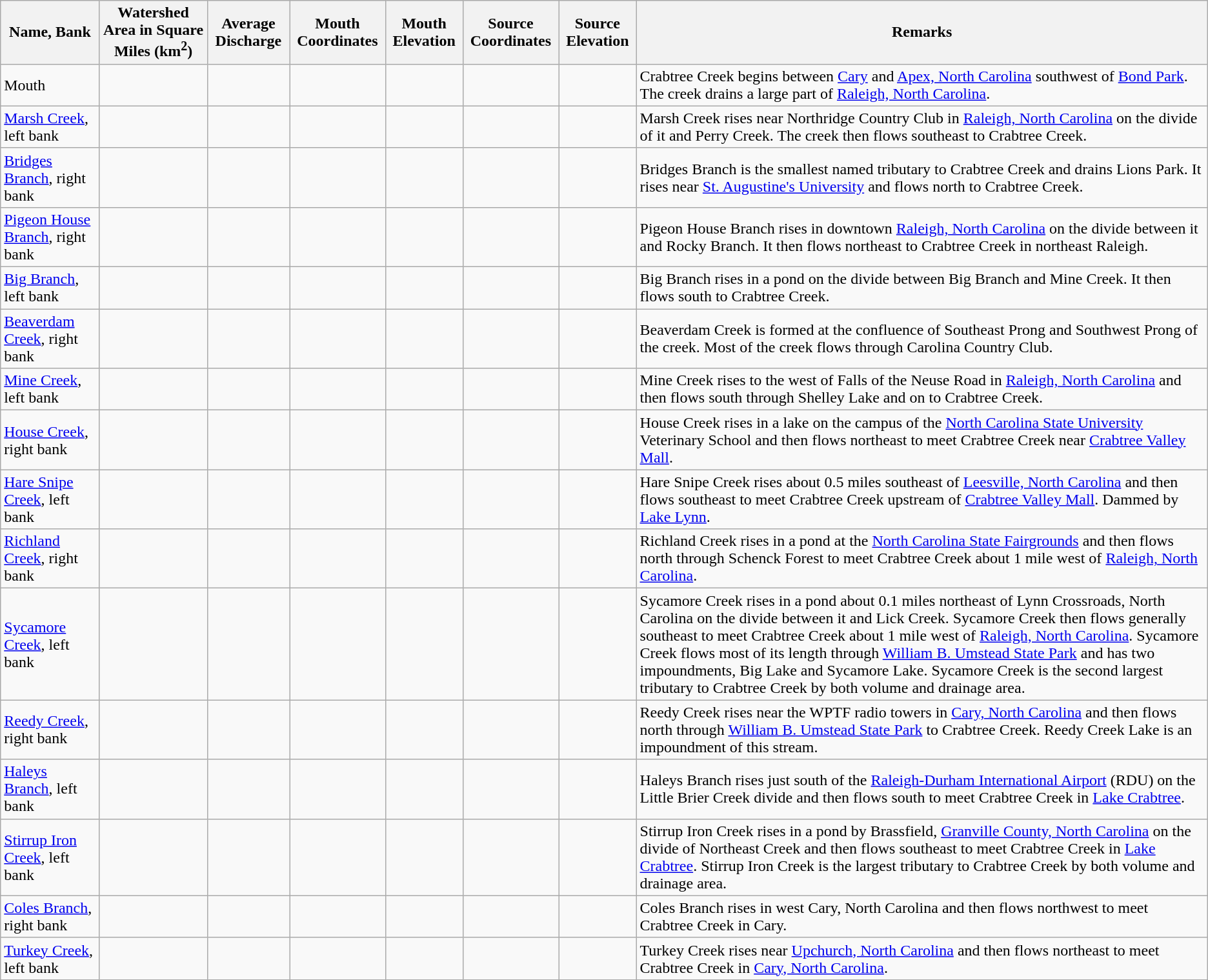<table class="wikitable">
<tr>
<th>Name, Bank</th>
<th>Watershed Area in Square Miles (km<sup>2</sup>)</th>
<th>Average Discharge</th>
<th>Mouth Coordinates</th>
<th>Mouth Elevation</th>
<th>Source Coordinates</th>
<th>Source Elevation</th>
<th>Remarks</th>
</tr>
<tr>
<td>Mouth</td>
<td></td>
<td></td>
<td></td>
<td></td>
<td></td>
<td></td>
<td>Crabtree Creek begins between <a href='#'>Cary</a> and <a href='#'>Apex, North Carolina</a> southwest of <a href='#'>Bond Park</a>.  The creek drains a large part of <a href='#'>Raleigh, North Carolina</a>.</td>
</tr>
<tr>
<td><a href='#'>Marsh Creek</a>, left bank</td>
<td></td>
<td></td>
<td></td>
<td></td>
<td></td>
<td></td>
<td>Marsh Creek rises near Northridge Country Club in <a href='#'>Raleigh, North Carolina</a> on the divide of it and Perry Creek.  The creek then flows southeast to Crabtree Creek.</td>
</tr>
<tr>
<td><a href='#'>Bridges Branch</a>, right bank</td>
<td></td>
<td></td>
<td></td>
<td></td>
<td></td>
<td></td>
<td>Bridges Branch is the smallest named tributary to Crabtree Creek and drains Lions Park.  It rises near <a href='#'> St. Augustine's University</a> and flows north to Crabtree Creek.</td>
</tr>
<tr>
<td><a href='#'>Pigeon House Branch</a>, right bank</td>
<td></td>
<td></td>
<td></td>
<td></td>
<td></td>
<td></td>
<td>Pigeon House Branch rises in downtown <a href='#'>Raleigh, North Carolina</a> on the divide between it and Rocky Branch.  It then flows northeast to Crabtree Creek in northeast Raleigh.</td>
</tr>
<tr>
<td><a href='#'>Big Branch</a>, left bank</td>
<td></td>
<td></td>
<td></td>
<td></td>
<td></td>
<td></td>
<td>Big Branch rises in a pond on the divide between Big Branch and Mine Creek.  It then flows south to Crabtree Creek.</td>
</tr>
<tr>
<td><a href='#'>Beaverdam Creek</a>, right bank</td>
<td></td>
<td></td>
<td></td>
<td></td>
<td></td>
<td></td>
<td>Beaverdam Creek is formed at the confluence of Southeast Prong and Southwest Prong of the creek.  Most of the creek flows through Carolina Country Club.</td>
</tr>
<tr>
<td><a href='#'>Mine Creek</a>, left bank</td>
<td></td>
<td></td>
<td></td>
<td></td>
<td></td>
<td></td>
<td>Mine Creek rises to the west of Falls of the Neuse Road in <a href='#'>Raleigh, North Carolina</a> and then flows south through Shelley Lake and on to Crabtree Creek.</td>
</tr>
<tr>
<td><a href='#'>House Creek</a>, right bank</td>
<td></td>
<td></td>
<td></td>
<td></td>
<td></td>
<td></td>
<td>House Creek rises in a lake on the campus of the <a href='#'>North Carolina State University</a> Veterinary School and then flows northeast to meet Crabtree Creek near <a href='#'>Crabtree Valley Mall</a>.</td>
</tr>
<tr>
<td><a href='#'>Hare Snipe Creek</a>, left bank</td>
<td></td>
<td></td>
<td></td>
<td></td>
<td></td>
<td></td>
<td>Hare Snipe Creek rises about 0.5 miles southeast of <a href='#'>Leesville, North Carolina</a> and then flows southeast to meet Crabtree Creek upstream of <a href='#'>Crabtree Valley Mall</a>. Dammed by <a href='#'>Lake Lynn</a>.</td>
</tr>
<tr>
<td><a href='#'>Richland Creek</a>, right bank</td>
<td></td>
<td></td>
<td></td>
<td></td>
<td></td>
<td></td>
<td>Richland Creek rises in a pond at the <a href='#'>North Carolina State Fairgrounds</a> and then flows north through Schenck Forest to meet Crabtree Creek about 1 mile west of <a href='#'>Raleigh, North Carolina</a>.</td>
</tr>
<tr>
<td><a href='#'>Sycamore Creek</a>, left bank</td>
<td></td>
<td></td>
<td></td>
<td></td>
<td></td>
<td></td>
<td>Sycamore Creek rises in a pond about 0.1 miles northeast of Lynn Crossroads, North Carolina on the divide between it and Lick Creek.  Sycamore Creek then flows generally southeast to meet Crabtree Creek about 1 mile west of <a href='#'>Raleigh, North Carolina</a>.  Sycamore Creek flows most of its length through <a href='#'>William B. Umstead State Park</a> and has two impoundments, Big Lake and Sycamore Lake.  Sycamore Creek is the second largest tributary to Crabtree Creek by both volume and drainage area.</td>
</tr>
<tr>
<td><a href='#'>Reedy Creek</a>, right bank</td>
<td></td>
<td></td>
<td></td>
<td></td>
<td></td>
<td></td>
<td>Reedy Creek rises near the WPTF radio towers in <a href='#'>Cary, North Carolina</a> and then flows north through <a href='#'>William B. Umstead State Park</a> to Crabtree Creek.  Reedy Creek Lake is an impoundment of this stream.</td>
</tr>
<tr>
<td><a href='#'>Haleys Branch</a>, left bank</td>
<td></td>
<td></td>
<td></td>
<td></td>
<td></td>
<td></td>
<td>Haleys Branch rises just south of the <a href='#'>Raleigh-Durham International Airport</a> (RDU) on the Little Brier Creek divide and then flows south to meet Crabtree Creek in <a href='#'>Lake Crabtree</a>.</td>
</tr>
<tr>
<td><a href='#'>Stirrup Iron Creek</a>, left bank</td>
<td></td>
<td></td>
<td></td>
<td></td>
<td></td>
<td></td>
<td>Stirrup Iron Creek rises in a pond by Brassfield, <a href='#'>Granville County, North Carolina</a> on the divide of Northeast Creek and then flows southeast to meet Crabtree Creek in <a href='#'>Lake Crabtree</a>.  Stirrup Iron Creek is the largest tributary to Crabtree Creek by both volume and drainage area.</td>
</tr>
<tr>
<td><a href='#'>Coles Branch</a>, right bank</td>
<td></td>
<td></td>
<td></td>
<td></td>
<td></td>
<td></td>
<td>Coles Branch rises in west Cary, North Carolina and then flows northwest to meet Crabtree Creek in Cary.</td>
</tr>
<tr>
<td><a href='#'>Turkey Creek</a>, left bank</td>
<td></td>
<td></td>
<td></td>
<td></td>
<td></td>
<td></td>
<td>Turkey Creek rises near <a href='#'>Upchurch, North Carolina</a> and then flows northeast to meet Crabtree Creek in <a href='#'>Cary, North Carolina</a>.</td>
</tr>
</table>
